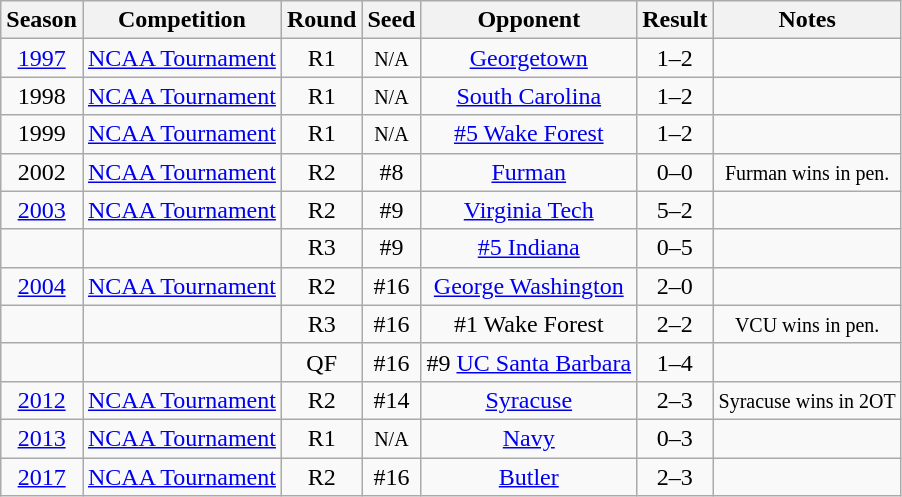<table class="wikitable" style="text-align: center;">
<tr>
<th>Season</th>
<th>Competition</th>
<th>Round</th>
<th>Seed</th>
<th>Opponent</th>
<th>Result</th>
<th>Notes</th>
</tr>
<tr>
<td><a href='#'>1997</a></td>
<td><a href='#'>NCAA Tournament</a></td>
<td align=center>R1</td>
<td align=center><small>N/A</small></td>
<td><a href='#'>Georgetown</a></td>
<td align=center>1–2</td>
<td></td>
</tr>
<tr>
<td>1998</td>
<td><a href='#'>NCAA Tournament</a></td>
<td align=center>R1</td>
<td align=center><small>N/A</small></td>
<td><a href='#'>South Carolina</a></td>
<td align=center>1–2</td>
<td></td>
</tr>
<tr>
<td>1999</td>
<td><a href='#'>NCAA Tournament</a></td>
<td align=center>R1</td>
<td align=center><small>N/A</small></td>
<td><a href='#'>#5 Wake Forest</a></td>
<td align=center>1–2</td>
<td></td>
</tr>
<tr>
<td>2002</td>
<td><a href='#'>NCAA Tournament</a></td>
<td align=center>R2</td>
<td align=center>#8</td>
<td><a href='#'>Furman</a></td>
<td align=center>0–0</td>
<td><small>Furman wins in pen.</small></td>
</tr>
<tr>
<td><a href='#'>2003</a></td>
<td><a href='#'>NCAA Tournament</a></td>
<td align=center>R2</td>
<td align=center>#9</td>
<td><a href='#'>Virginia Tech</a></td>
<td align=center>5–2</td>
<td></td>
</tr>
<tr>
<td></td>
<td></td>
<td align=center>R3</td>
<td align=center>#9</td>
<td><a href='#'>#5 Indiana</a></td>
<td align=center>0–5</td>
<td></td>
</tr>
<tr>
<td><a href='#'>2004</a></td>
<td><a href='#'>NCAA Tournament</a></td>
<td align=center>R2</td>
<td align=center>#16</td>
<td><a href='#'>George Washington</a></td>
<td align=center>2–0</td>
<td></td>
</tr>
<tr>
<td></td>
<td></td>
<td align=center>R3</td>
<td align=center>#16</td>
<td>#1 Wake Forest</td>
<td align=center>2–2</td>
<td><small>VCU wins in pen.</small></td>
</tr>
<tr>
<td></td>
<td></td>
<td align=center>QF</td>
<td align=center>#16</td>
<td>#9 <a href='#'>UC Santa Barbara</a></td>
<td align=center>1–4</td>
<td></td>
</tr>
<tr>
<td><a href='#'>2012</a></td>
<td><a href='#'>NCAA Tournament</a></td>
<td align=center>R2</td>
<td align=center>#14</td>
<td><a href='#'>Syracuse</a></td>
<td align=center>2–3</td>
<td><small>Syracuse wins in 2OT</small></td>
</tr>
<tr>
<td><a href='#'>2013</a></td>
<td><a href='#'>NCAA Tournament</a></td>
<td align=center>R1</td>
<td align=center><small>N/A</small></td>
<td><a href='#'>Navy</a></td>
<td align=center>0–3</td>
<td></td>
</tr>
<tr>
<td><a href='#'>2017</a></td>
<td><a href='#'>NCAA Tournament</a></td>
<td align=center>R2</td>
<td align=center>#16</td>
<td><a href='#'>Butler</a></td>
<td align=center>2–3</td>
<td></td>
</tr>
</table>
